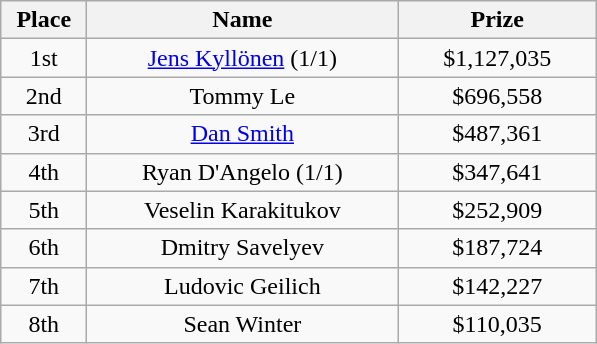<table class="wikitable">
<tr>
<th width="50">Place</th>
<th width="200">Name</th>
<th width="125">Prize</th>
</tr>
<tr>
<td align = "center">1st</td>
<td align = "center"><a href='#'>Jens Kyllönen</a> (1/1)</td>
<td align = "center">$1,127,035</td>
</tr>
<tr>
<td align = "center">2nd</td>
<td align = "center">Tommy Le</td>
<td align = "center">$696,558</td>
</tr>
<tr>
<td align = "center">3rd</td>
<td align = "center"><a href='#'>Dan Smith</a></td>
<td align = "center">$487,361</td>
</tr>
<tr>
<td align = "center">4th</td>
<td align = "center">Ryan D'Angelo (1/1)</td>
<td align = "center">$347,641</td>
</tr>
<tr>
<td align = "center">5th</td>
<td align = "center">Veselin Karakitukov</td>
<td align = "center">$252,909</td>
</tr>
<tr>
<td align = "center">6th</td>
<td align = "center">Dmitry Savelyev</td>
<td align = "center">$187,724</td>
</tr>
<tr>
<td align = "center">7th</td>
<td align = "center">Ludovic Geilich</td>
<td align = "center">$142,227</td>
</tr>
<tr>
<td align = "center">8th</td>
<td align = "center">Sean Winter</td>
<td align = "center">$110,035</td>
</tr>
</table>
